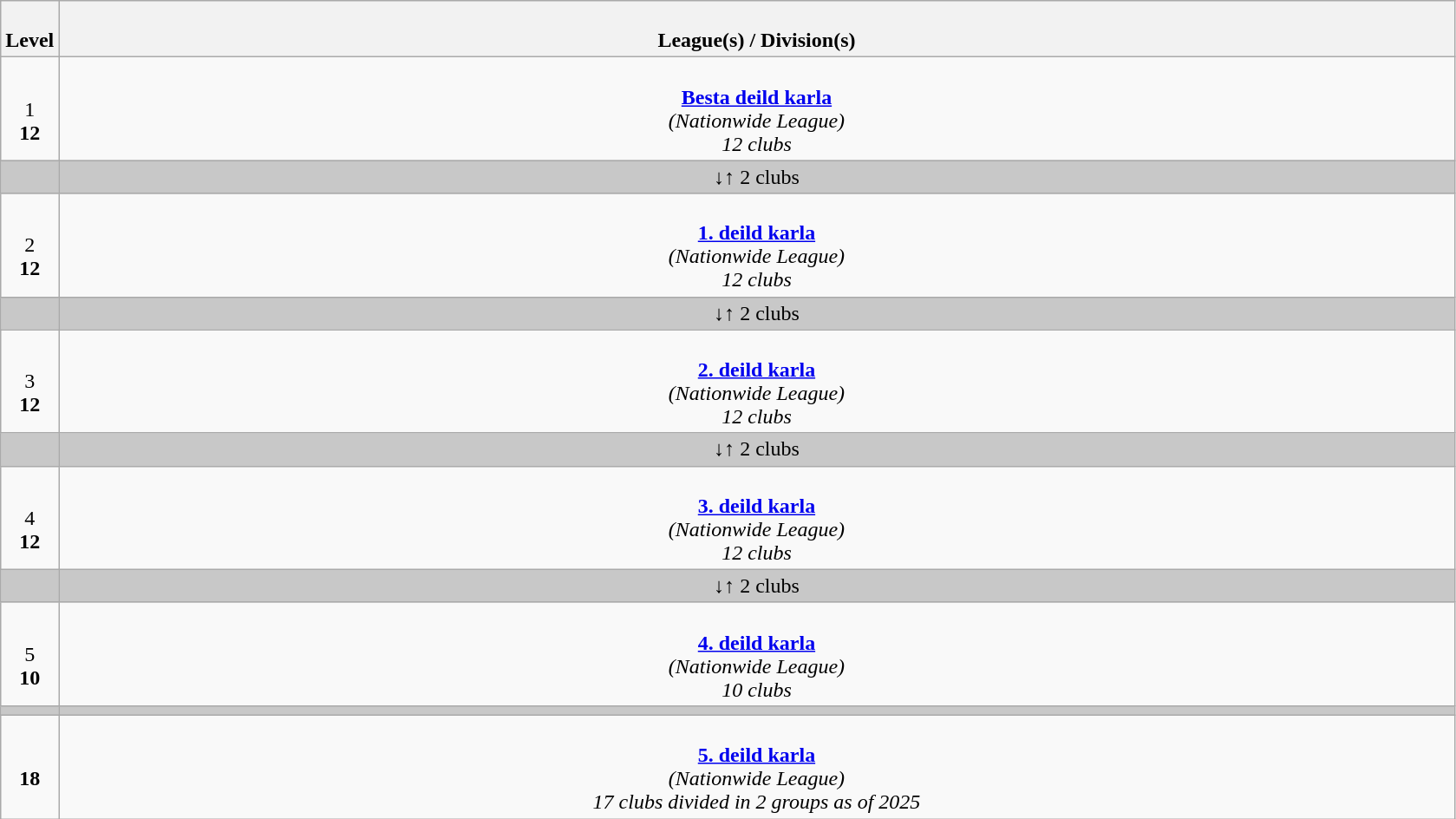<table class="wikitable" style="text-align: center;">
<tr>
<th colspan="1" width="4%"><br>Level</th>
<th colspan="8" width="96%"><br>League(s) / Division(s)</th>
</tr>
<tr>
<td colspan="1" width="4%"><br>1<br><strong>12</strong></td>
<td colspan="8" width="96%"><br><strong><a href='#'>Besta deild karla</a></strong><br>
<em>(Nationwide League)</em><br>
<em>12 clubs</em></td>
</tr>
<tr style="background:#c8c8c8">
<td style="width:4%;"></td>
<td colspan="9" style="width:96%;">↓↑ 2 clubs</td>
</tr>
<tr>
<td colspan="1" width="4%"><br>2<br><strong>12</strong></td>
<td colspan="8" width="96%"><br><strong><a href='#'>1. deild karla</a></strong><br>
<em>(Nationwide League)</em> <br>
<em>12 clubs</em></td>
</tr>
<tr style="background:#c8c8c8">
<td style="width:4%;"></td>
<td colspan="9" style="width:96%;">↓↑ 2 clubs</td>
</tr>
<tr>
<td colspan="1" width="4%"><br>3<br><strong>12</strong></td>
<td colspan="8" width="96%"><br><strong><a href='#'>2. deild karla</a></strong><br>
<em>(Nationwide League)</em> <br>
<em>12 clubs</em></td>
</tr>
<tr style="background:#c8c8c8">
<td style="width:4%;"></td>
<td colspan="9" style="width:96%;">↓↑ 2 clubs</td>
</tr>
<tr>
<td colspan="1" width="4%"><br>4<br><strong>12</strong></td>
<td colspan="8" width="96%"><br><strong><a href='#'>3. deild karla</a></strong><br>
<em>(Nationwide League)</em> <br>
<em>12 clubs</em></td>
</tr>
<tr style="background:#c8c8c8">
<td style="width:4%;"></td>
<td colspan="9" style="width:96%;">↓↑ 2 clubs</td>
</tr>
<tr>
<td colspan="1" width="4%"><br>5<br><strong>10</strong></td>
<td colspan="8" width="96%"><br><strong><a href='#'>4. deild karla</a></strong><br>
<em>(Nationwide League)</em><br>
<em>10 clubs</em></td>
</tr>
<tr style="background:#c8c8c8">
<td style="width:4%;"></td>
<td colspan="9" style="width:96%;"></td>
</tr>
<tr>
<td colspan="1" width="4%"><br><strong>18</strong></td>
<td colspan="8" width="96%"><br><strong><a href='#'>5. deild karla</a></strong><br>
<em>(Nationwide League)</em><br>
<em>17 clubs divided in 2 groups as of 2025</em></td>
</tr>
</table>
